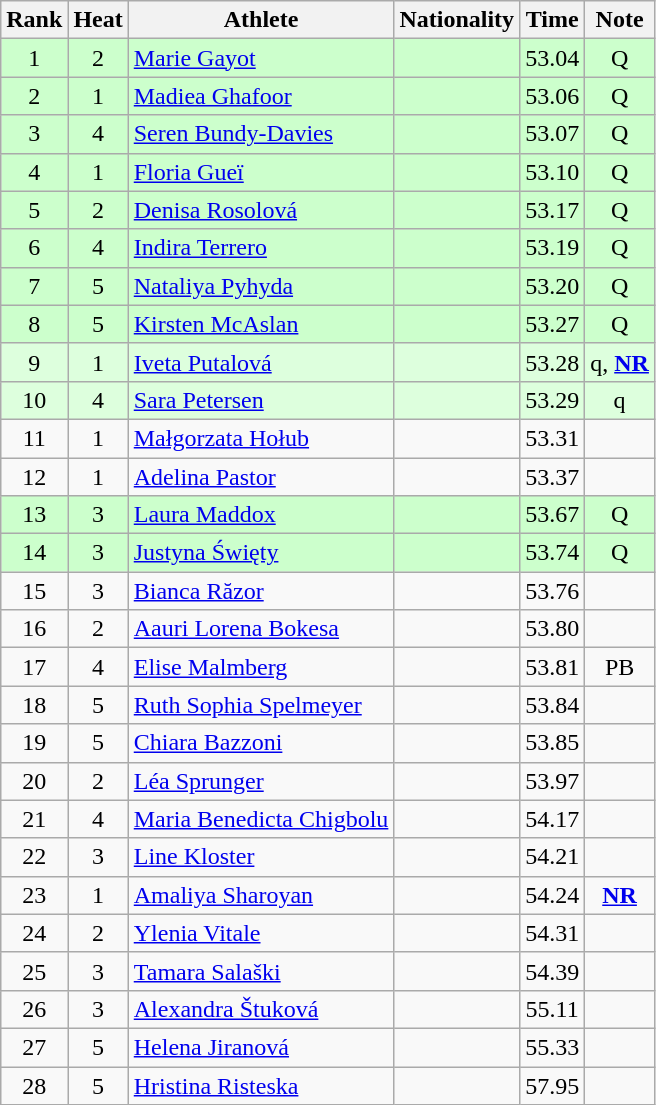<table class="wikitable sortable" style="text-align:center">
<tr>
<th>Rank</th>
<th>Heat</th>
<th>Athlete</th>
<th>Nationality</th>
<th>Time</th>
<th>Note</th>
</tr>
<tr bgcolor=ccffcc>
<td>1</td>
<td>2</td>
<td align=left><a href='#'>Marie Gayot</a></td>
<td align=left></td>
<td>53.04</td>
<td>Q</td>
</tr>
<tr bgcolor=ccffcc>
<td>2</td>
<td>1</td>
<td align=left><a href='#'>Madiea Ghafoor</a></td>
<td align=left></td>
<td>53.06</td>
<td>Q</td>
</tr>
<tr bgcolor=ccffcc>
<td>3</td>
<td>4</td>
<td align=left><a href='#'>Seren Bundy-Davies</a></td>
<td align=left></td>
<td>53.07</td>
<td>Q</td>
</tr>
<tr bgcolor=ccffcc>
<td>4</td>
<td>1</td>
<td align=left><a href='#'>Floria Gueï</a></td>
<td align=left></td>
<td>53.10</td>
<td>Q</td>
</tr>
<tr bgcolor=ccffcc>
<td>5</td>
<td>2</td>
<td align=left><a href='#'>Denisa Rosolová</a></td>
<td align=left></td>
<td>53.17</td>
<td>Q</td>
</tr>
<tr bgcolor=ccffcc>
<td>6</td>
<td>4</td>
<td align=left><a href='#'>Indira Terrero</a></td>
<td align=left></td>
<td>53.19</td>
<td>Q</td>
</tr>
<tr bgcolor=ccffcc>
<td>7</td>
<td>5</td>
<td align=left><a href='#'>Nataliya Pyhyda</a></td>
<td align=left></td>
<td>53.20</td>
<td>Q</td>
</tr>
<tr bgcolor=ccffcc>
<td>8</td>
<td>5</td>
<td align=left><a href='#'>Kirsten McAslan</a></td>
<td align=left></td>
<td>53.27</td>
<td>Q</td>
</tr>
<tr bgcolor=ddffdd>
<td>9</td>
<td>1</td>
<td align=left><a href='#'>Iveta Putalová</a></td>
<td align=left></td>
<td>53.28</td>
<td>q, <strong><a href='#'>NR</a></strong></td>
</tr>
<tr bgcolor=ddffdd>
<td>10</td>
<td>4</td>
<td align=left><a href='#'>Sara Petersen</a></td>
<td align=left></td>
<td>53.29</td>
<td>q</td>
</tr>
<tr>
<td>11</td>
<td>1</td>
<td align=left><a href='#'>Małgorzata Hołub</a></td>
<td align=left></td>
<td>53.31</td>
<td></td>
</tr>
<tr>
<td>12</td>
<td>1</td>
<td align=left><a href='#'>Adelina Pastor</a></td>
<td align=left></td>
<td>53.37</td>
<td></td>
</tr>
<tr bgcolor=ccffcc>
<td>13</td>
<td>3</td>
<td align=left><a href='#'>Laura Maddox</a></td>
<td align=left></td>
<td>53.67</td>
<td>Q</td>
</tr>
<tr bgcolor=ccffcc>
<td>14</td>
<td>3</td>
<td align=left><a href='#'>Justyna Święty</a></td>
<td align=left></td>
<td>53.74</td>
<td>Q</td>
</tr>
<tr>
<td>15</td>
<td>3</td>
<td align=left><a href='#'>Bianca Răzor</a></td>
<td align=left></td>
<td>53.76</td>
<td></td>
</tr>
<tr>
<td>16</td>
<td>2</td>
<td align=left><a href='#'>Aauri Lorena Bokesa</a></td>
<td align=left></td>
<td>53.80</td>
<td></td>
</tr>
<tr>
<td>17</td>
<td>4</td>
<td align=left><a href='#'>Elise Malmberg</a></td>
<td align=left></td>
<td>53.81</td>
<td>PB</td>
</tr>
<tr>
<td>18</td>
<td>5</td>
<td align=left><a href='#'>Ruth Sophia Spelmeyer</a></td>
<td align=left></td>
<td>53.84</td>
<td></td>
</tr>
<tr>
<td>19</td>
<td>5</td>
<td align=left><a href='#'>Chiara Bazzoni</a></td>
<td align=left></td>
<td>53.85</td>
<td></td>
</tr>
<tr>
<td>20</td>
<td>2</td>
<td align=left><a href='#'>Léa Sprunger</a></td>
<td align=left></td>
<td>53.97</td>
<td></td>
</tr>
<tr>
<td>21</td>
<td>4</td>
<td align=left><a href='#'>Maria Benedicta Chigbolu</a></td>
<td align=left></td>
<td>54.17</td>
<td></td>
</tr>
<tr>
<td>22</td>
<td>3</td>
<td align=left><a href='#'>Line Kloster</a></td>
<td align=left></td>
<td>54.21</td>
<td></td>
</tr>
<tr>
<td>23</td>
<td>1</td>
<td align=left><a href='#'>Amaliya Sharoyan</a></td>
<td align=left></td>
<td>54.24</td>
<td><strong><a href='#'>NR</a></strong></td>
</tr>
<tr>
<td>24</td>
<td>2</td>
<td align=left><a href='#'>Ylenia Vitale</a></td>
<td align=left></td>
<td>54.31</td>
<td></td>
</tr>
<tr>
<td>25</td>
<td>3</td>
<td align=left><a href='#'>Tamara Salaški</a></td>
<td align=left></td>
<td>54.39</td>
<td></td>
</tr>
<tr>
<td>26</td>
<td>3</td>
<td align=left><a href='#'>Alexandra Štuková</a></td>
<td align=left></td>
<td>55.11</td>
<td></td>
</tr>
<tr>
<td>27</td>
<td>5</td>
<td align=left><a href='#'>Helena Jiranová</a></td>
<td align=left></td>
<td>55.33</td>
<td></td>
</tr>
<tr>
<td>28</td>
<td>5</td>
<td align=left><a href='#'>Hristina Risteska</a></td>
<td align=left></td>
<td>57.95</td>
<td></td>
</tr>
</table>
